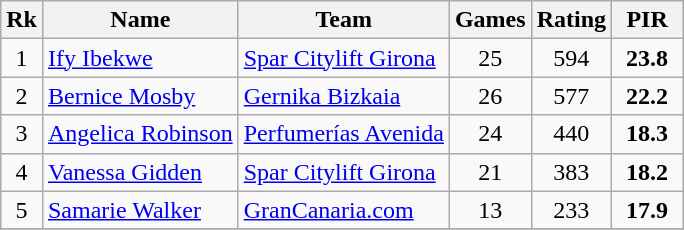<table class="wikitable" style="text-align: center;">
<tr>
<th>Rk</th>
<th>Name</th>
<th>Team</th>
<th>Games</th>
<th>Rating</th>
<th width=40>PIR</th>
</tr>
<tr>
<td>1</td>
<td align="left"> <a href='#'>Ify Ibekwe</a></td>
<td align="left"><a href='#'>Spar Citylift Girona</a></td>
<td>25</td>
<td>594</td>
<td><strong>23.8</strong></td>
</tr>
<tr>
<td>2</td>
<td align="left"> <a href='#'>Bernice Mosby</a></td>
<td align="left"><a href='#'>Gernika Bizkaia</a></td>
<td>26</td>
<td>577</td>
<td><strong>22.2</strong></td>
</tr>
<tr>
<td>3</td>
<td align="left"> <a href='#'>Angelica Robinson</a></td>
<td align="left"><a href='#'>Perfumerías Avenida</a></td>
<td>24</td>
<td>440</td>
<td><strong>18.3</strong></td>
</tr>
<tr>
<td>4</td>
<td align="left"> <a href='#'>Vanessa Gidden</a></td>
<td align="left"><a href='#'>Spar Citylift Girona</a></td>
<td>21</td>
<td>383</td>
<td><strong>18.2</strong></td>
</tr>
<tr>
<td>5</td>
<td align="left"> <a href='#'>Samarie Walker</a></td>
<td align="left"><a href='#'>GranCanaria.com</a></td>
<td>13</td>
<td>233</td>
<td><strong>17.9</strong></td>
</tr>
<tr>
</tr>
</table>
